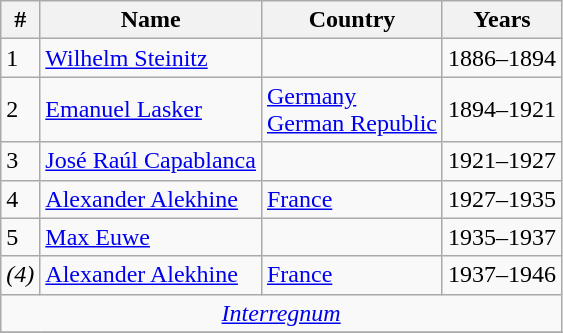<table class="wikitable">
<tr>
<th>#</th>
<th>Name</th>
<th>Country</th>
<th>Years</th>
</tr>
<tr>
<td>1</td>
<td><a href='#'>Wilhelm Steinitz</a></td>
<td><br></td>
<td>1886–1894</td>
</tr>
<tr>
<td>2</td>
<td><a href='#'>Emanuel Lasker</a></td>
<td> <a href='#'>Germany</a><br> <a href='#'>German Republic</a></td>
<td>1894–1921</td>
</tr>
<tr>
<td>3</td>
<td><a href='#'>José Raúl Capablanca</a></td>
<td></td>
<td>1921–1927</td>
</tr>
<tr>
<td>4</td>
<td><a href='#'>Alexander Alekhine</a></td>
<td> <a href='#'>France</a></td>
<td>1927–1935</td>
</tr>
<tr>
<td>5</td>
<td><a href='#'>Max Euwe</a></td>
<td></td>
<td>1935–1937</td>
</tr>
<tr>
<td><em>(4)</em></td>
<td><a href='#'>Alexander Alekhine</a></td>
<td> <a href='#'>France</a></td>
<td>1937–1946</td>
</tr>
<tr>
<td colspan=5 align=center><em><a href='#'>Interregnum</a></em></td>
</tr>
<tr>
</tr>
</table>
